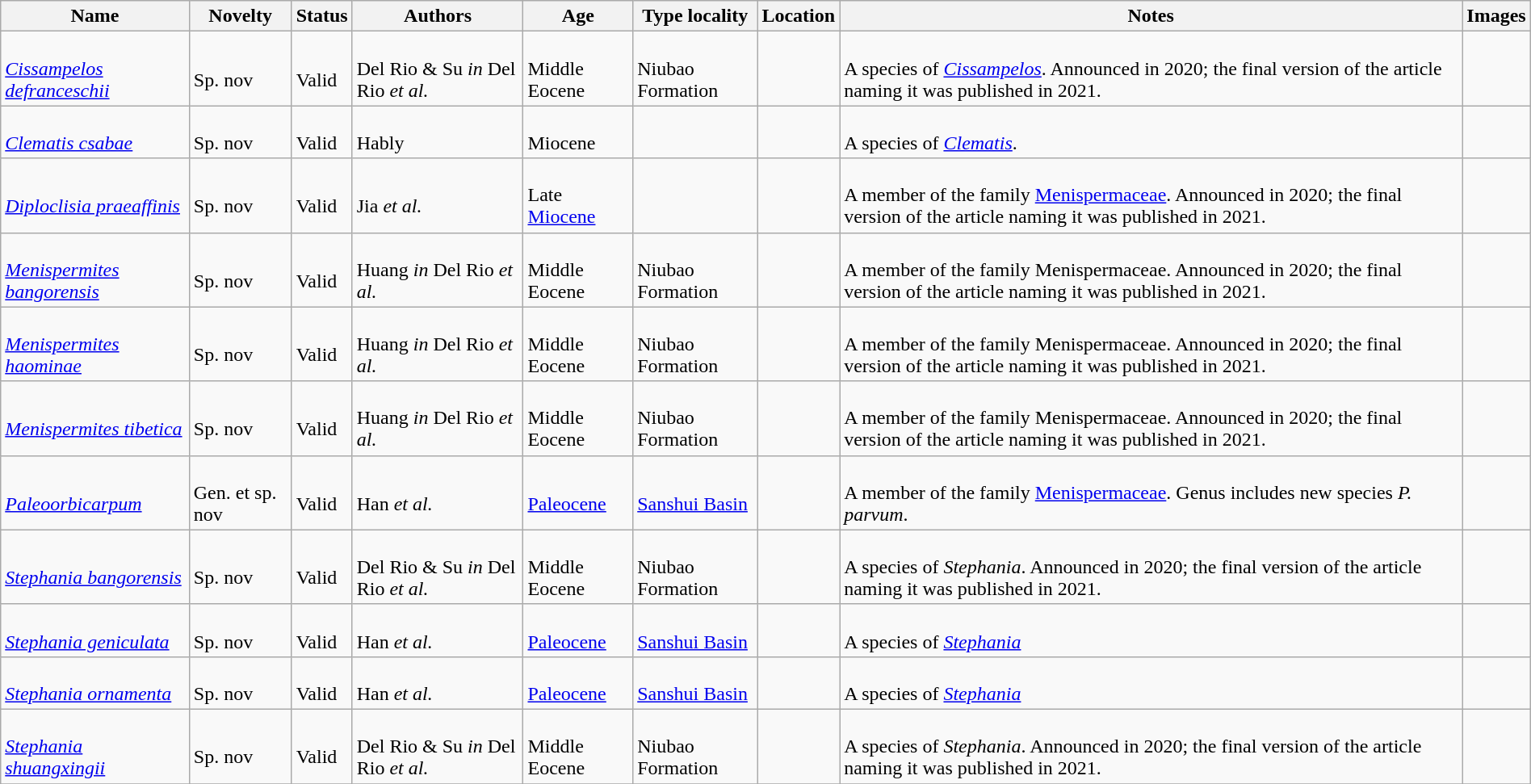<table class="wikitable sortable" align="center" width="100%">
<tr>
<th>Name</th>
<th>Novelty</th>
<th>Status</th>
<th>Authors</th>
<th>Age</th>
<th>Type locality</th>
<th>Location</th>
<th>Notes</th>
<th>Images</th>
</tr>
<tr>
<td><br><em><a href='#'>Cissampelos defranceschii</a></em></td>
<td><br>Sp. nov</td>
<td><br>Valid</td>
<td><br>Del Rio & Su <em>in</em> Del Rio <em>et al.</em></td>
<td><br>Middle Eocene</td>
<td><br>Niubao Formation</td>
<td><br></td>
<td><br>A species of <em><a href='#'>Cissampelos</a></em>. Announced in 2020; the final version of the article naming it was published in 2021.</td>
<td></td>
</tr>
<tr>
<td><br><em><a href='#'>Clematis csabae</a></em></td>
<td><br>Sp. nov</td>
<td><br>Valid</td>
<td><br>Hably</td>
<td><br>Miocene</td>
<td></td>
<td><br></td>
<td><br>A species of <em><a href='#'>Clematis</a></em>.</td>
<td></td>
</tr>
<tr>
<td><br><em><a href='#'>Diploclisia praeaffinis</a></em></td>
<td><br>Sp. nov</td>
<td><br>Valid</td>
<td><br>Jia <em>et al.</em></td>
<td><br>Late <a href='#'>Miocene</a></td>
<td></td>
<td><br></td>
<td><br>A member of the family <a href='#'>Menispermaceae</a>. Announced in 2020; the final version of the article naming it was published in 2021.</td>
<td></td>
</tr>
<tr>
<td><br><em><a href='#'>Menispermites bangorensis</a></em></td>
<td><br>Sp. nov</td>
<td><br>Valid</td>
<td><br>Huang <em>in</em> Del Rio <em>et al.</em></td>
<td><br>Middle Eocene</td>
<td><br>Niubao Formation</td>
<td><br></td>
<td><br>A member of the family Menispermaceae. Announced in 2020; the final version of the article naming it was published in 2021.</td>
<td></td>
</tr>
<tr>
<td><br><em><a href='#'>Menispermites haominae</a></em></td>
<td><br>Sp. nov</td>
<td><br>Valid</td>
<td><br>Huang <em>in</em> Del Rio <em>et al.</em></td>
<td><br>Middle Eocene</td>
<td><br>Niubao Formation</td>
<td><br></td>
<td><br>A member of the family Menispermaceae. Announced in 2020; the final version of the article naming it was published in 2021.</td>
<td></td>
</tr>
<tr>
<td><br><em><a href='#'>Menispermites tibetica</a></em></td>
<td><br>Sp. nov</td>
<td><br>Valid</td>
<td><br>Huang <em>in</em> Del Rio <em>et al.</em></td>
<td><br>Middle Eocene</td>
<td><br>Niubao Formation</td>
<td><br></td>
<td><br>A member of the family Menispermaceae. Announced in 2020; the final version of the article naming it was published in 2021.</td>
<td></td>
</tr>
<tr>
<td><br><em><a href='#'>Paleoorbicarpum</a></em></td>
<td><br>Gen. et sp. nov</td>
<td><br>Valid</td>
<td><br>Han <em>et al.</em></td>
<td><br><a href='#'>Paleocene</a></td>
<td><br><a href='#'>Sanshui Basin</a></td>
<td><br></td>
<td><br>A member of the family <a href='#'>Menispermaceae</a>. Genus includes new species <em>P. parvum</em>.</td>
<td></td>
</tr>
<tr>
<td><br><em><a href='#'>Stephania bangorensis</a></em></td>
<td><br>Sp. nov</td>
<td><br>Valid</td>
<td><br>Del Rio & Su <em>in</em> Del Rio <em>et al.</em></td>
<td><br>Middle Eocene</td>
<td><br>Niubao Formation</td>
<td><br></td>
<td><br>A species of <em>Stephania</em>. Announced in 2020; the final version of the article naming it was published in 2021.</td>
<td></td>
</tr>
<tr>
<td><br><em><a href='#'>Stephania geniculata</a></em></td>
<td><br>Sp. nov</td>
<td><br>Valid</td>
<td><br>Han <em>et al.</em></td>
<td><br><a href='#'>Paleocene</a></td>
<td><br><a href='#'>Sanshui Basin</a></td>
<td><br></td>
<td><br>A species of <em><a href='#'>Stephania</a></em></td>
<td></td>
</tr>
<tr>
<td><br><em><a href='#'>Stephania ornamenta</a></em></td>
<td><br>Sp. nov</td>
<td><br>Valid</td>
<td><br>Han <em>et al.</em></td>
<td><br><a href='#'>Paleocene</a></td>
<td><br><a href='#'>Sanshui Basin</a></td>
<td><br></td>
<td><br>A species of <em><a href='#'>Stephania</a></em></td>
<td></td>
</tr>
<tr>
<td><br><em><a href='#'>Stephania shuangxingii</a></em></td>
<td><br>Sp. nov</td>
<td><br>Valid</td>
<td><br>Del Rio & Su <em>in</em> Del Rio <em>et al.</em></td>
<td><br>Middle Eocene</td>
<td><br>Niubao Formation</td>
<td><br></td>
<td><br>A species of <em>Stephania</em>. Announced in 2020; the final version of the article naming it was published in 2021.</td>
<td></td>
</tr>
<tr>
</tr>
</table>
